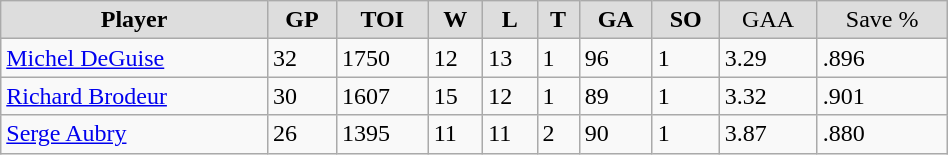<table class="wikitable" width="50%">
<tr align="center"  bgcolor="#dddddd">
<td><strong>Player</strong></td>
<td><strong>GP</strong></td>
<td><strong>TOI</strong></td>
<td><strong>W</strong></td>
<td><strong>L</strong></td>
<td><strong>T</strong></td>
<td><strong>GA</strong></td>
<td><strong>SO</strong></td>
<td>GAA</td>
<td>Save %</td>
</tr>
<tr>
<td><a href='#'>Michel DeGuise</a></td>
<td>32</td>
<td>1750</td>
<td>12</td>
<td>13</td>
<td>1</td>
<td>96</td>
<td>1</td>
<td>3.29</td>
<td>.896</td>
</tr>
<tr>
<td><a href='#'>Richard Brodeur</a></td>
<td>30</td>
<td>1607</td>
<td>15</td>
<td>12</td>
<td>1</td>
<td>89</td>
<td>1</td>
<td>3.32</td>
<td>.901</td>
</tr>
<tr>
<td><a href='#'>Serge Aubry</a></td>
<td>26</td>
<td>1395</td>
<td>11</td>
<td>11</td>
<td>2</td>
<td>90</td>
<td>1</td>
<td>3.87</td>
<td>.880</td>
</tr>
</table>
